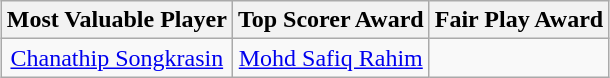<table class="wikitable" style="text-align:center; margin:auto;">
<tr>
<th>Most Valuable Player</th>
<th>Top Scorer Award</th>
<th>Fair Play Award</th>
</tr>
<tr>
<td> <a href='#'>Chanathip Songkrasin</a></td>
<td> <a href='#'>Mohd Safiq Rahim</a></td>
<td></td>
</tr>
</table>
